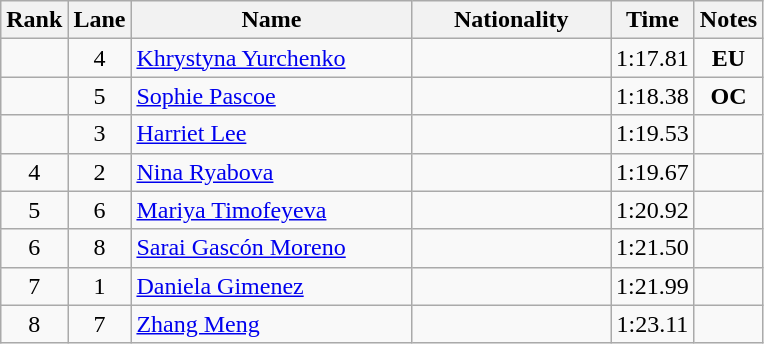<table class="wikitable sortable" style="text-align:center">
<tr>
<th>Rank</th>
<th>Lane</th>
<th style="width:180px">Name</th>
<th style="width:125px">Nationality</th>
<th>Time</th>
<th>Notes</th>
</tr>
<tr>
<td></td>
<td>4</td>
<td style="text-align:left;"><a href='#'>Khrystyna Yurchenko</a></td>
<td style="text-align:left;"></td>
<td>1:17.81</td>
<td><strong>EU</strong></td>
</tr>
<tr>
<td></td>
<td>5</td>
<td style="text-align:left;"><a href='#'>Sophie Pascoe</a></td>
<td style="text-align:left;"></td>
<td>1:18.38</td>
<td><strong>OC</strong></td>
</tr>
<tr>
<td></td>
<td>3</td>
<td style="text-align:left;"><a href='#'>Harriet Lee</a></td>
<td style="text-align:left;"></td>
<td>1:19.53</td>
<td></td>
</tr>
<tr>
<td>4</td>
<td>2</td>
<td style="text-align:left;"><a href='#'>Nina Ryabova</a></td>
<td style="text-align:left;"></td>
<td>1:19.67</td>
<td></td>
</tr>
<tr>
<td>5</td>
<td>6</td>
<td style="text-align:left;"><a href='#'>Mariya Timofeyeva</a></td>
<td style="text-align:left;"></td>
<td>1:20.92</td>
<td></td>
</tr>
<tr>
<td>6</td>
<td>8</td>
<td style="text-align:left;"><a href='#'>Sarai Gascón Moreno</a></td>
<td style="text-align:left;"></td>
<td>1:21.50</td>
<td></td>
</tr>
<tr>
<td>7</td>
<td>1</td>
<td style="text-align:left;"><a href='#'>Daniela Gimenez</a></td>
<td style="text-align:left;"></td>
<td>1:21.99</td>
<td></td>
</tr>
<tr>
<td>8</td>
<td>7</td>
<td style="text-align:left;"><a href='#'>Zhang Meng</a></td>
<td style="text-align:left;"></td>
<td>1:23.11</td>
<td></td>
</tr>
</table>
